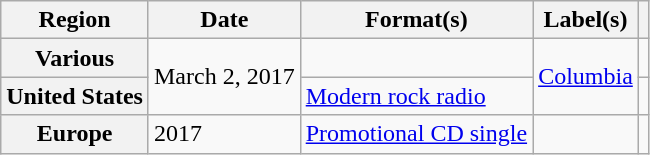<table class="wikitable plainrowheaders">
<tr>
<th scope="col">Region</th>
<th scope="col">Date</th>
<th scope="col">Format(s)</th>
<th scope="col">Label(s)</th>
<th scope="col"></th>
</tr>
<tr>
<th scope="row">Various</th>
<td rowspan="2">March 2, 2017</td>
<td></td>
<td rowspan="2"><a href='#'>Columbia</a></td>
<td style="text-align:center;"></td>
</tr>
<tr>
<th scope="row">United States</th>
<td><a href='#'>Modern rock radio</a></td>
<td style="text-align:center;"></td>
</tr>
<tr>
<th scope="row">Europe</th>
<td>2017</td>
<td><a href='#'>Promotional CD single</a></td>
<td></td>
<td style="text-align:center;"></td>
</tr>
</table>
